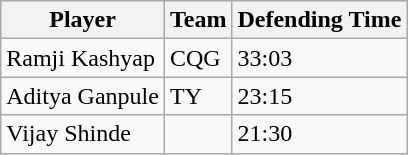<table class="wikitable">
<tr>
<th>Player</th>
<th>Team</th>
<th>Defending Time</th>
</tr>
<tr>
<td>Ramji Kashyap</td>
<td>CQG</td>
<td>33:03</td>
</tr>
<tr>
<td>Aditya Ganpule</td>
<td>TY</td>
<td>23:15</td>
</tr>
<tr>
<td>Vijay Shinde</td>
<td></td>
<td>21:30</td>
</tr>
</table>
